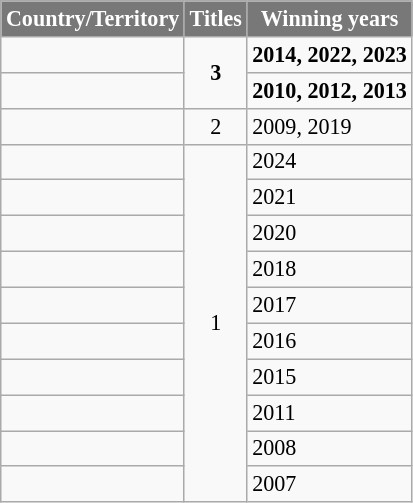<table class="wikitable sortable" style="font-size: 92%;">
<tr>
<th style="background-color:#787878;color:#FFFFFF;">Country/Territory</th>
<th style="background-color:#787878;color:#FFFFFF;">Titles</th>
<th style="background-color:#787878;color:#FFFFFF;">Winning years</th>
</tr>
<tr>
<td><strong></strong></td>
<td rowspan="2" align="center"><strong>3</strong></td>
<td><strong>2014, 2022, 2023</strong></td>
</tr>
<tr>
<td><strong></strong></td>
<td><strong>2010, 2012, 2013</strong></td>
</tr>
<tr>
<td></td>
<td align="center">2</td>
<td>2009, 2019</td>
</tr>
<tr>
<td></td>
<td rowspan="10" align="center">1</td>
<td>2024</td>
</tr>
<tr>
<td></td>
<td>2021</td>
</tr>
<tr>
<td></td>
<td>2020</td>
</tr>
<tr>
<td></td>
<td>2018</td>
</tr>
<tr>
<td></td>
<td>2017</td>
</tr>
<tr>
<td></td>
<td>2016</td>
</tr>
<tr>
<td></td>
<td>2015</td>
</tr>
<tr>
<td></td>
<td>2011</td>
</tr>
<tr>
<td></td>
<td>2008</td>
</tr>
<tr>
<td></td>
<td>2007</td>
</tr>
</table>
